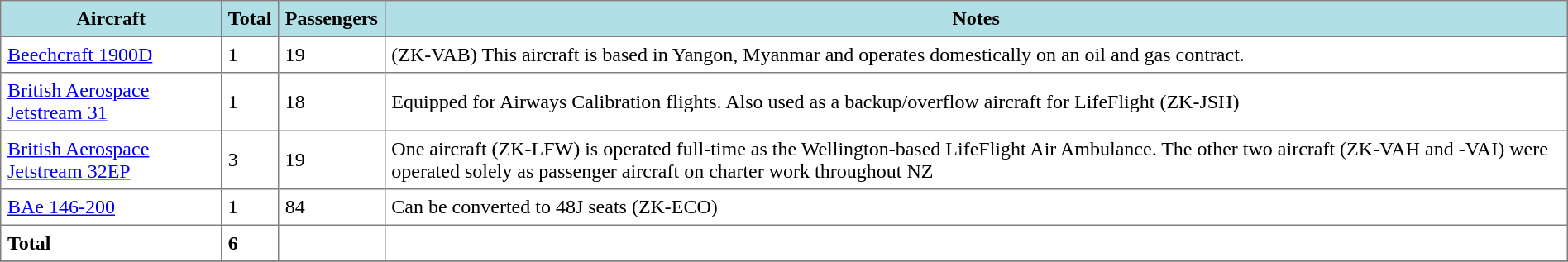<table class="toccolours" border="1" cellpadding="5" style="border-collapse:collapse">
<tr style="background:#B0E0E6">
<th>Aircraft</th>
<th>Total</th>
<th>Passengers</th>
<th>Notes</th>
</tr>
<tr>
<td><a href='#'>Beechcraft 1900D</a></td>
<td>1</td>
<td>19</td>
<td>(ZK-VAB) This aircraft is based in Yangon, Myanmar and operates domestically on an oil and gas contract.</td>
</tr>
<tr>
<td><a href='#'>British Aerospace Jetstream 31</a></td>
<td>1</td>
<td>18</td>
<td>Equipped for Airways Calibration flights. Also used as a backup/overflow aircraft for LifeFlight (ZK-JSH)</td>
</tr>
<tr>
<td><a href='#'>British Aerospace Jetstream 32EP</a></td>
<td>3</td>
<td>19</td>
<td>One aircraft (ZK-LFW) is operated full-time as the Wellington-based LifeFlight Air Ambulance. The other two aircraft (ZK-VAH and -VAI) were operated solely as passenger aircraft on charter work throughout NZ</td>
</tr>
<tr>
<td><a href='#'>BAe 146-200</a></td>
<td>1</td>
<td>84</td>
<td>Can be converted to 48J seats (ZK-ECO)</td>
</tr>
<tr>
<td><strong>Total</strong></td>
<td><strong>6</strong></td>
<td></td>
<td></td>
</tr>
<tr>
</tr>
</table>
